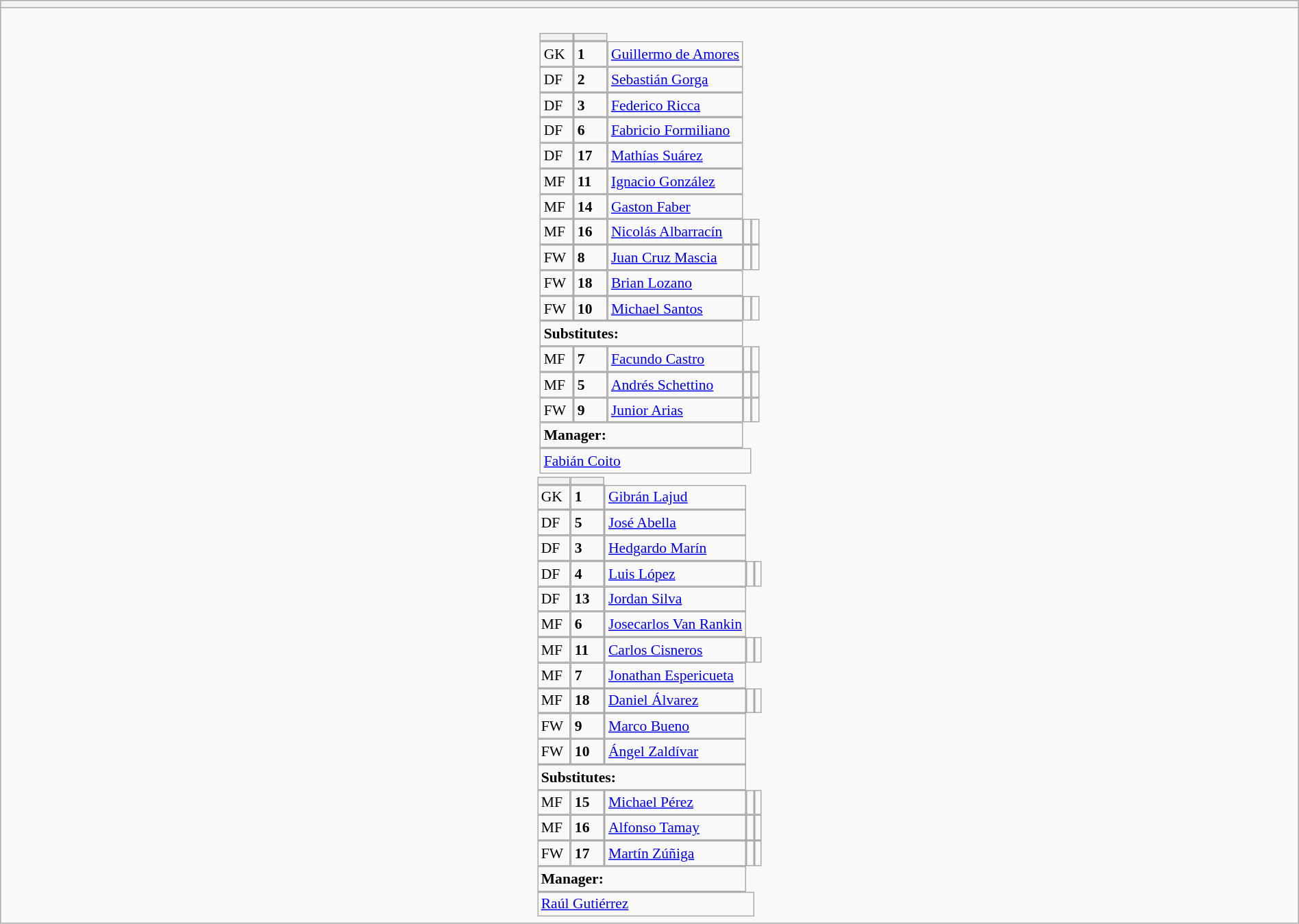<table style="width:100%" class="wikitable collapsible collapsed">
<tr>
<th></th>
</tr>
<tr>
<td><br>






<table style="font-size:90%; margin:0.2em auto;" cellspacing="0" cellpadding="0">
<tr>
<th width="25"></th>
<th width="25"></th>
</tr>
<tr>
<td>GK</td>
<td><strong>1</strong></td>
<td><a href='#'>Guillermo de Amores</a></td>
</tr>
<tr>
<td>DF</td>
<td><strong>2</strong></td>
<td><a href='#'>Sebastián Gorga</a></td>
</tr>
<tr>
<td>DF</td>
<td><strong>3</strong></td>
<td><a href='#'>Federico Ricca</a></td>
</tr>
<tr>
<td>DF</td>
<td><strong>6</strong></td>
<td><a href='#'>Fabricio Formiliano</a></td>
</tr>
<tr>
<td>DF</td>
<td><strong>17</strong></td>
<td><a href='#'>Mathías Suárez</a></td>
</tr>
<tr>
<td>MF</td>
<td><strong>11</strong></td>
<td><a href='#'>Ignacio González</a></td>
</tr>
<tr>
<td>MF</td>
<td><strong>14</strong></td>
<td><a href='#'>Gaston Faber</a></td>
</tr>
<tr>
<td>MF</td>
<td><strong>16</strong></td>
<td><a href='#'>Nicolás Albarracín</a></td>
<td></td>
<td></td>
</tr>
<tr>
<td>FW</td>
<td><strong>8</strong></td>
<td><a href='#'>Juan Cruz Mascia</a></td>
<td></td>
<td></td>
</tr>
<tr>
<td>FW</td>
<td><strong>18</strong></td>
<td><a href='#'>Brian Lozano</a></td>
</tr>
<tr>
<td>FW</td>
<td><strong>10</strong></td>
<td><a href='#'>Michael Santos</a></td>
<td></td>
<td></td>
</tr>
<tr>
<td colspan=3><strong>Substitutes:</strong></td>
</tr>
<tr>
<td>MF</td>
<td><strong>7</strong></td>
<td><a href='#'>Facundo Castro</a></td>
<td></td>
<td></td>
</tr>
<tr>
<td>MF</td>
<td><strong>5</strong></td>
<td><a href='#'>Andrés Schettino</a></td>
<td></td>
<td></td>
</tr>
<tr>
<td>FW</td>
<td><strong>9</strong></td>
<td><a href='#'>Junior Arias</a></td>
<td></td>
<td></td>
</tr>
<tr>
<td colspan=3><strong>Manager:</strong></td>
</tr>
<tr>
<td colspan=4> <a href='#'>Fabián Coito</a></td>
</tr>
</table>
<table cellspacing="0" cellpadding="0" style="font-size:90%; margin:0.2em auto;">
<tr>
<th width="25"></th>
<th width="25"></th>
</tr>
<tr>
<td>GK</td>
<td><strong>1 </strong></td>
<td><a href='#'>Gibrán Lajud</a></td>
</tr>
<tr>
<td>DF</td>
<td><strong>5</strong></td>
<td><a href='#'>José Abella</a></td>
</tr>
<tr>
<td>DF</td>
<td><strong>3</strong></td>
<td><a href='#'>Hedgardo Marín</a></td>
</tr>
<tr>
<td>DF</td>
<td><strong>4 </strong></td>
<td><a href='#'>Luis López</a></td>
<td></td>
<td></td>
</tr>
<tr>
<td>DF</td>
<td><strong>13</strong></td>
<td><a href='#'>Jordan Silva</a></td>
</tr>
<tr>
<td>MF</td>
<td><strong>6</strong></td>
<td><a href='#'>Josecarlos Van Rankin</a></td>
</tr>
<tr>
<td>MF</td>
<td><strong>11</strong></td>
<td><a href='#'>Carlos Cisneros</a></td>
<td></td>
<td></td>
</tr>
<tr>
<td>MF</td>
<td><strong>7</strong></td>
<td><a href='#'>Jonathan Espericueta</a></td>
</tr>
<tr>
<td>MF</td>
<td><strong>18</strong></td>
<td><a href='#'>Daniel Álvarez</a></td>
<td></td>
<td></td>
</tr>
<tr>
<td>FW</td>
<td><strong>9 </strong></td>
<td><a href='#'>Marco Bueno</a></td>
</tr>
<tr>
<td>FW</td>
<td><strong>10</strong></td>
<td><a href='#'>Ángel Zaldívar</a></td>
</tr>
<tr>
<td colspan=3><strong>Substitutes:</strong></td>
</tr>
<tr>
<td>MF</td>
<td><strong>15</strong></td>
<td><a href='#'>Michael Pérez</a></td>
<td></td>
<td></td>
</tr>
<tr>
<td>MF</td>
<td><strong>16</strong></td>
<td><a href='#'>Alfonso Tamay</a></td>
<td></td>
<td></td>
</tr>
<tr>
<td>FW</td>
<td><strong>17</strong></td>
<td><a href='#'>Martín Zúñiga</a></td>
<td></td>
<td></td>
</tr>
<tr>
<td colspan=3><strong>Manager:</strong></td>
</tr>
<tr>
<td colspan=4> <a href='#'>Raúl Gutiérrez</a></td>
</tr>
</table>
</td>
</tr>
</table>
